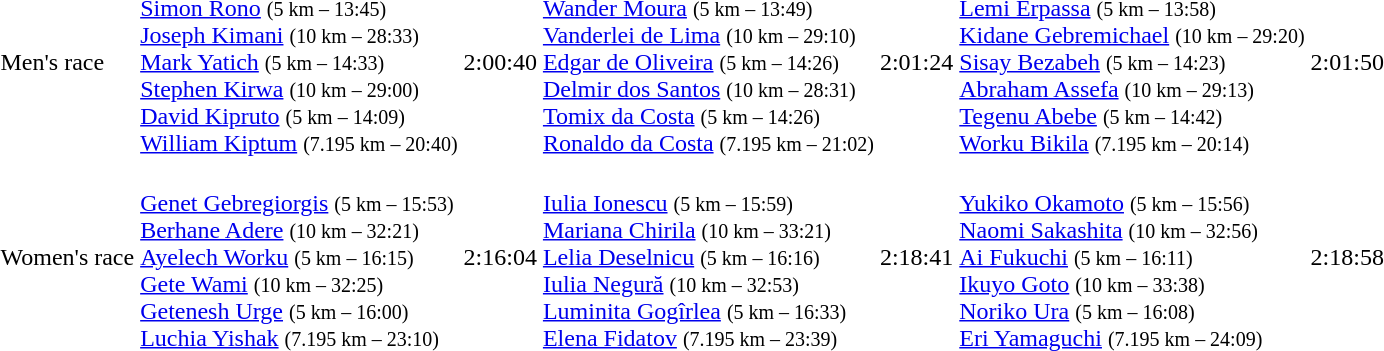<table>
<tr>
<td>Men's race</td>
<td> <br><a href='#'>Simon Rono</a> <small>(5 km – 13:45)</small><br><a href='#'>Joseph Kimani</a> <small>(10 km – 28:33)</small><br><a href='#'>Mark Yatich</a> <small>(5 km – 14:33)</small><br><a href='#'>Stephen Kirwa</a> <small>(10 km – 29:00)</small><br><a href='#'>David Kipruto</a> <small>(5 km – 14:09)</small><br><a href='#'>William Kiptum</a> <small>(7.195 km – 20:40)</small></td>
<td>2:00:40</td>
<td> <br><a href='#'>Wander Moura</a> <small>(5 km – 13:49)</small><br><a href='#'>Vanderlei de Lima</a> <small>(10 km – 29:10)</small><br><a href='#'>Edgar de Oliveira</a> <small>(5 km – 14:26)</small><br><a href='#'>Delmir dos Santos</a> <small>(10 km – 28:31)</small><br><a href='#'>Tomix da Costa</a> <small>(5 km – 14:26)</small><br><a href='#'>Ronaldo da Costa</a> <small>(7.195 km – 21:02)</small></td>
<td>2:01:24</td>
<td> <br><a href='#'>Lemi Erpassa</a> <small>(5 km – 13:58)</small><br><a href='#'>Kidane Gebremichael</a> <small>(10 km – 29:20)</small><br><a href='#'>Sisay Bezabeh</a> <small>(5 km – 14:23)</small><br><a href='#'>Abraham Assefa</a> <small>(10 km – 29:13)</small><br><a href='#'>Tegenu Abebe</a> <small>(5 km – 14:42)</small><br><a href='#'>Worku Bikila</a> <small>(7.195 km – 20:14)</small></td>
<td>2:01:50</td>
</tr>
<tr>
<td>Women's race</td>
<td> <br><a href='#'>Genet Gebregiorgis</a> <small>(5 km – 15:53)</small><br><a href='#'>Berhane Adere</a> <small>(10 km – 32:21)</small><br><a href='#'>Ayelech Worku</a> <small>(5 km – 16:15)</small><br><a href='#'>Gete Wami</a> <small>(10 km – 32:25)</small><br><a href='#'>Getenesh Urge</a> <small>(5 km – 16:00)</small><br><a href='#'>Luchia Yishak</a> <small>(7.195 km – 23:10)</small></td>
<td>2:16:04</td>
<td> <br><a href='#'>Iulia Ionescu</a> <small>(5 km – 15:59)</small><br><a href='#'>Mariana Chirila</a> <small>(10 km – 33:21)</small><br><a href='#'>Lelia Deselnicu</a> <small>(5 km – 16:16)</small><br><a href='#'>Iulia Negură</a> <small>(10 km – 32:53)</small><br><a href='#'>Luminita Gogîrlea</a> <small>(5 km – 16:33)</small><br><a href='#'>Elena Fidatov</a> <small>(7.195 km – 23:39)</small></td>
<td>2:18:41</td>
<td> <br><a href='#'>Yukiko Okamoto</a> <small>(5 km – 15:56)</small><br><a href='#'>Naomi Sakashita</a> <small>(10 km – 32:56)</small><br><a href='#'>Ai Fukuchi</a> <small>(5 km – 16:11)</small><br><a href='#'>Ikuyo Goto</a> <small>(10 km – 33:38)</small><br><a href='#'>Noriko Ura</a> <small>(5 km – 16:08)</small><br><a href='#'>Eri Yamaguchi</a> <small>(7.195 km – 24:09)</small></td>
<td>2:18:58</td>
</tr>
</table>
